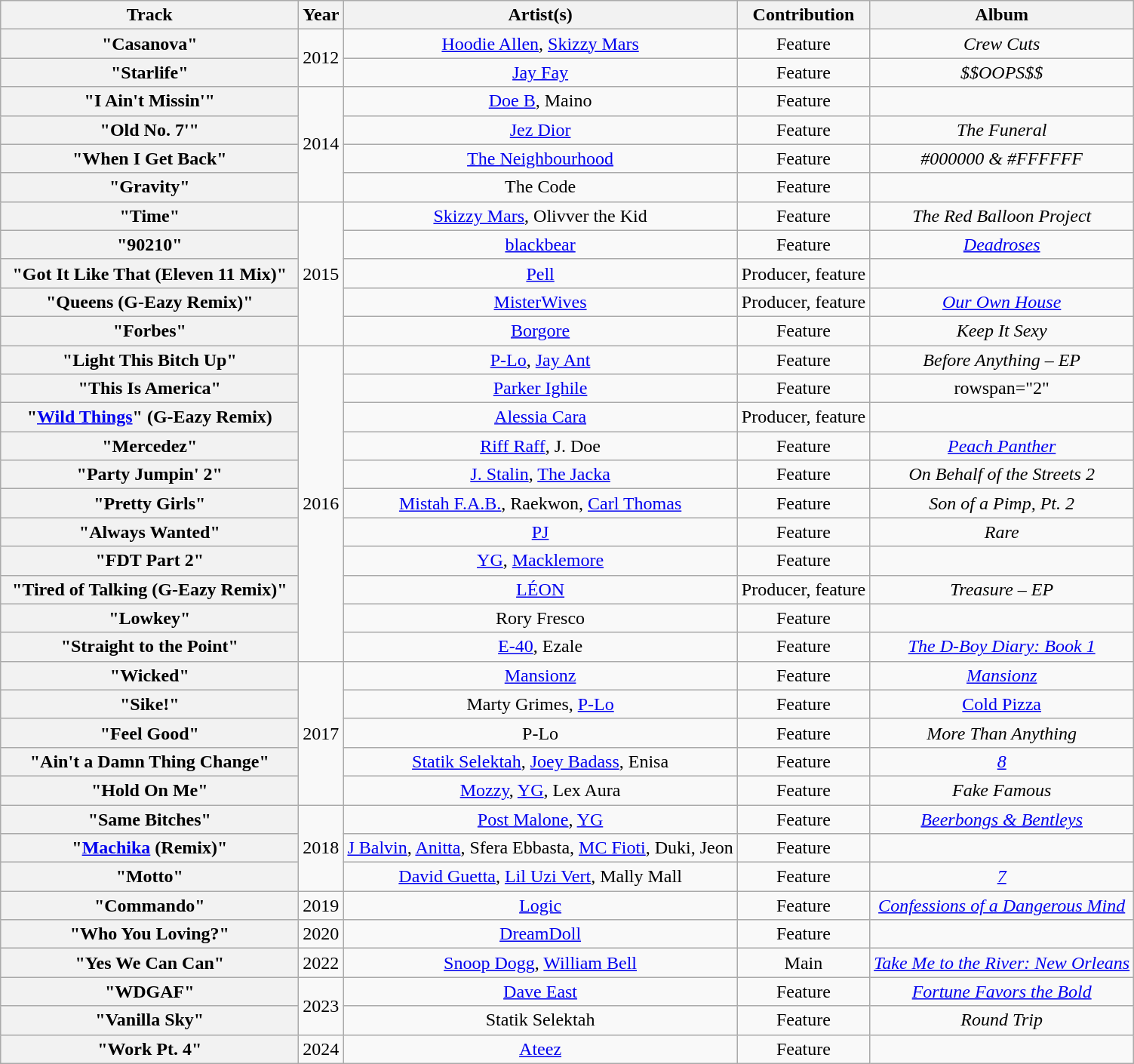<table class="wikitable plainrowheaders" style="text-align:center;">
<tr>
<th scope="col" style="width:16em;">Track</th>
<th scope="col">Year</th>
<th scope="col">Artist(s)</th>
<th scope="col">Contribution</th>
<th scope="col">Album</th>
</tr>
<tr>
<th scope="row">"Casanova"</th>
<td rowspan="2">2012</td>
<td><a href='#'>Hoodie Allen</a>, <a href='#'>Skizzy Mars</a></td>
<td>Feature</td>
<td><em>Crew Cuts</em></td>
</tr>
<tr>
<th scope="row">"Starlife"</th>
<td><a href='#'>Jay Fay</a></td>
<td>Feature</td>
<td><em>$$OOPS$$</em></td>
</tr>
<tr>
<th scope="row">"I Ain't Missin'"</th>
<td rowspan="4">2014</td>
<td><a href='#'>Doe B</a>, Maino</td>
<td>Feature</td>
<td></td>
</tr>
<tr>
<th scope="row">"Old No. 7'"</th>
<td><a href='#'>Jez Dior</a></td>
<td>Feature</td>
<td><em>The Funeral</em></td>
</tr>
<tr>
<th scope="row">"When I Get Back"</th>
<td><a href='#'>The Neighbourhood</a></td>
<td>Feature</td>
<td><em>#000000 & #FFFFFF</em></td>
</tr>
<tr>
<th scope="row">"Gravity"</th>
<td>The Code</td>
<td>Feature</td>
<td></td>
</tr>
<tr>
<th scope="row">"Time"</th>
<td rowspan="5">2015</td>
<td><a href='#'>Skizzy Mars</a>, Olivver the Kid</td>
<td>Feature</td>
<td><em>The Red Balloon Project</em></td>
</tr>
<tr>
<th scope="row">"90210"</th>
<td><a href='#'>blackbear</a></td>
<td>Feature</td>
<td><em><a href='#'>Deadroses</a></em></td>
</tr>
<tr>
<th scope="row">"Got It Like That (Eleven 11 Mix)"</th>
<td><a href='#'>Pell</a></td>
<td>Producer, feature</td>
<td></td>
</tr>
<tr>
<th scope="row">"Queens (G-Eazy Remix)"</th>
<td><a href='#'>MisterWives</a></td>
<td>Producer, feature</td>
<td><em><a href='#'>Our Own House</a></em></td>
</tr>
<tr>
<th scope="row">"Forbes"</th>
<td><a href='#'>Borgore</a></td>
<td>Feature</td>
<td><em>Keep It Sexy</em></td>
</tr>
<tr>
<th scope="row">"Light This Bitch Up"</th>
<td rowspan="11">2016</td>
<td><a href='#'>P-Lo</a>, <a href='#'>Jay Ant</a></td>
<td>Feature</td>
<td><em>Before Anything – EP</em></td>
</tr>
<tr>
<th scope="row">"This Is America"</th>
<td><a href='#'>Parker Ighile</a></td>
<td>Feature</td>
<td>rowspan="2" </td>
</tr>
<tr>
<th scope="row">"<a href='#'>Wild Things</a>" (G-Eazy Remix)</th>
<td><a href='#'>Alessia Cara</a></td>
<td>Producer, feature</td>
</tr>
<tr>
<th scope="row">"Mercedez"</th>
<td><a href='#'>Riff Raff</a>, J. Doe</td>
<td>Feature</td>
<td><em><a href='#'>Peach Panther</a></em></td>
</tr>
<tr>
<th scope="row">"Party Jumpin' 2"</th>
<td><a href='#'>J. Stalin</a>, <a href='#'>The Jacka</a></td>
<td>Feature</td>
<td><em>On Behalf of the Streets 2</em></td>
</tr>
<tr>
<th scope="row">"Pretty Girls"</th>
<td><a href='#'>Mistah F.A.B.</a>, Raekwon, <a href='#'>Carl Thomas</a></td>
<td>Feature</td>
<td><em>Son of a Pimp, Pt. 2</em></td>
</tr>
<tr>
<th scope="row">"Always Wanted"</th>
<td><a href='#'>PJ</a></td>
<td>Feature</td>
<td><em>Rare</em></td>
</tr>
<tr>
<th scope="row">"FDT Part 2"</th>
<td><a href='#'>YG</a>, <a href='#'>Macklemore</a></td>
<td>Feature</td>
<td></td>
</tr>
<tr>
<th scope="row">"Tired of Talking (G-Eazy Remix)"</th>
<td><a href='#'>LÉON</a></td>
<td>Producer, feature</td>
<td><em>Treasure – EP</em></td>
</tr>
<tr>
<th scope="row">"Lowkey"</th>
<td>Rory Fresco</td>
<td>Feature</td>
<td></td>
</tr>
<tr>
<th scope= "row">"Straight to the Point"</th>
<td><a href='#'>E-40</a>, Ezale</td>
<td>Feature</td>
<td><em><a href='#'>The D-Boy Diary: Book 1</a></em></td>
</tr>
<tr>
<th scope="row">"Wicked"</th>
<td rowspan="5">2017</td>
<td><a href='#'>Mansionz</a></td>
<td>Feature</td>
<td><em><a href='#'>Mansionz</a></em></td>
</tr>
<tr>
<th scope="row">"Sike!"</th>
<td>Marty Grimes, <a href='#'>P-Lo</a></td>
<td>Feature</td>
<td><a href='#'>Cold Pizza</a></td>
</tr>
<tr>
<th scope="row">"Feel Good"</th>
<td>P-Lo</td>
<td>Feature</td>
<td><em>More Than Anything</em></td>
</tr>
<tr>
<th scope="row">"Ain't a Damn Thing Change"</th>
<td><a href='#'>Statik Selektah</a>, <a href='#'>Joey Badass</a>, Enisa</td>
<td>Feature</td>
<td><em><a href='#'>8</a></em></td>
</tr>
<tr>
<th scope="row">"Hold On Me"</th>
<td><a href='#'>Mozzy</a>, <a href='#'>YG</a>, Lex Aura</td>
<td>Feature</td>
<td><em>Fake Famous</em></td>
</tr>
<tr>
<th scope="row">"Same Bitches"</th>
<td rowspan=3>2018</td>
<td><a href='#'>Post Malone</a>, <a href='#'>YG</a></td>
<td>Feature</td>
<td><em><a href='#'>Beerbongs & Bentleys</a></em></td>
</tr>
<tr>
<th scope="row">"<a href='#'>Machika</a> (Remix)"</th>
<td><a href='#'>J Balvin</a>, <a href='#'>Anitta</a>, Sfera Ebbasta, <a href='#'>MC Fioti</a>, Duki, Jeon</td>
<td>Feature</td>
<td></td>
</tr>
<tr>
<th scope="row">"Motto"</th>
<td><a href='#'>David Guetta</a>, <a href='#'>Lil Uzi Vert</a>, Mally Mall</td>
<td>Feature</td>
<td><em><a href='#'>7</a></em></td>
</tr>
<tr>
<th scope="row">"Commando"</th>
<td>2019</td>
<td><a href='#'>Logic</a></td>
<td>Feature</td>
<td><em><a href='#'>Confessions of a Dangerous Mind</a></em></td>
</tr>
<tr>
<th scope="row">"Who You Loving?"</th>
<td>2020</td>
<td><a href='#'>DreamDoll</a></td>
<td>Feature</td>
<td></td>
</tr>
<tr>
<th scope="row">"Yes We Can Can"</th>
<td>2022</td>
<td><a href='#'>Snoop Dogg</a>, <a href='#'>William Bell</a></td>
<td>Main</td>
<td><em><a href='#'>Take Me to the River: New Orleans</a></em></td>
</tr>
<tr>
<th scope="row">"WDGAF"</th>
<td rowspan="2">2023</td>
<td><a href='#'>Dave East</a></td>
<td>Feature</td>
<td><em><a href='#'>Fortune Favors the Bold</a></em></td>
</tr>
<tr>
<th scope="row">"Vanilla Sky"</th>
<td>Statik Selektah</td>
<td>Feature</td>
<td><em>Round Trip</em></td>
</tr>
<tr>
<th scope="row">"Work Pt. 4"</th>
<td>2024</td>
<td><a href='#'>Ateez</a></td>
<td>Feature</td>
<td></td>
</tr>
</table>
